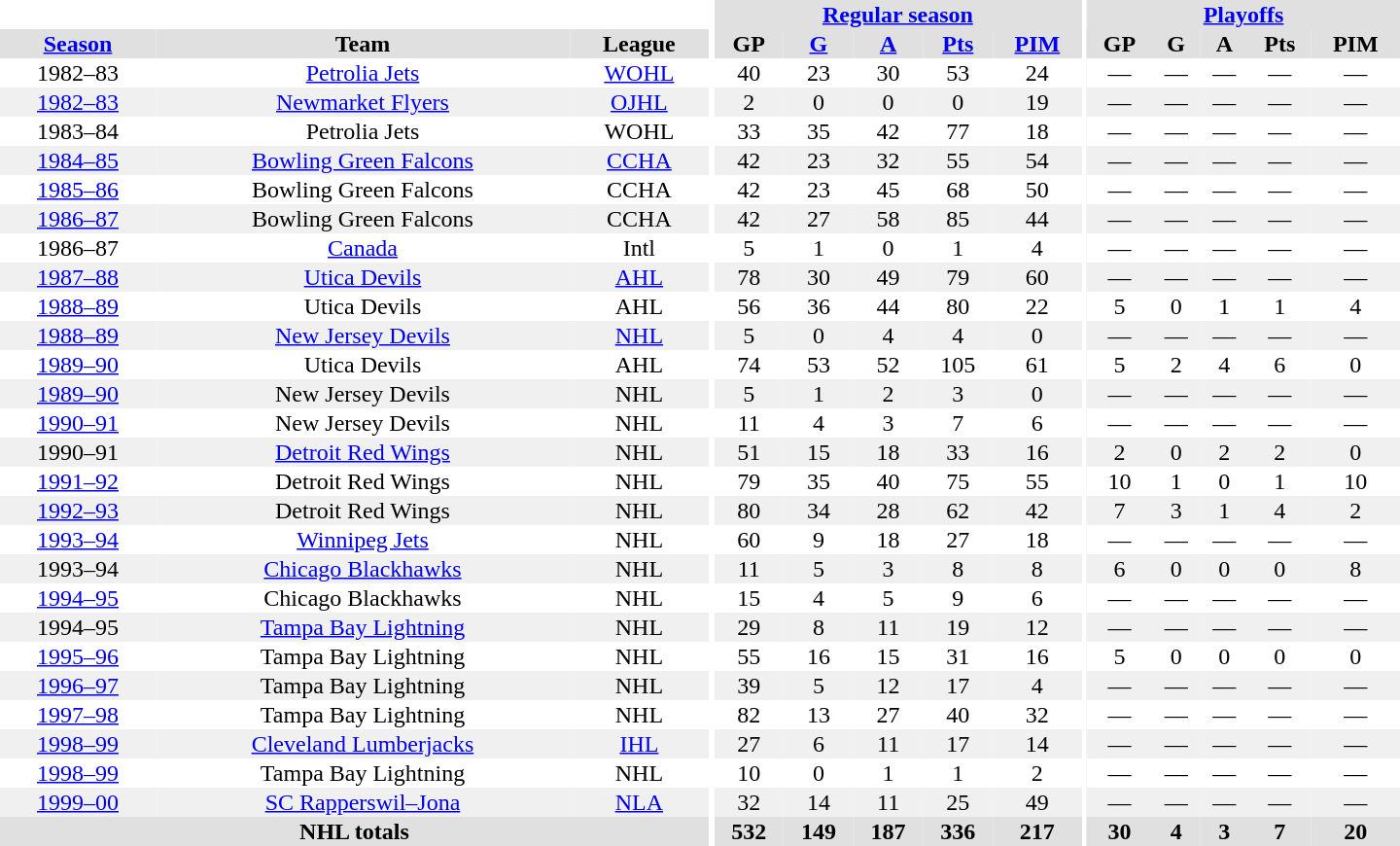<table border="0" cellpadding="1" cellspacing="0" style="text-align:center; width:60em">
<tr bgcolor="#e0e0e0">
<th colspan="3" bgcolor="#ffffff"></th>
<th rowspan="99" bgcolor="#ffffff"></th>
<th colspan="5"><a href='#'>Regular season</a></th>
<th rowspan="99" bgcolor="#ffffff"></th>
<th colspan="5"><a href='#'>Playoffs</a></th>
</tr>
<tr bgcolor="#e0e0e0">
<th><a href='#'>Season</a></th>
<th>Team</th>
<th>League</th>
<th>GP</th>
<th><a href='#'>G</a></th>
<th><a href='#'>A</a></th>
<th><a href='#'>Pts</a></th>
<th><a href='#'>PIM</a></th>
<th>GP</th>
<th>G</th>
<th>A</th>
<th>Pts</th>
<th>PIM</th>
</tr>
<tr>
<td>1982–83</td>
<td><a href='#'>Petrolia Jets</a></td>
<td><a href='#'>WOHL</a></td>
<td>40</td>
<td>23</td>
<td>30</td>
<td>53</td>
<td>24</td>
<td>—</td>
<td>—</td>
<td>—</td>
<td>—</td>
<td>—</td>
</tr>
<tr bgcolor="#f0f0f0">
<td><a href='#'>1982–83</a></td>
<td><a href='#'>Newmarket Flyers</a></td>
<td><a href='#'>OJHL</a></td>
<td>2</td>
<td>0</td>
<td>0</td>
<td>0</td>
<td>19</td>
<td>—</td>
<td>—</td>
<td>—</td>
<td>—</td>
<td>—</td>
</tr>
<tr>
<td>1983–84</td>
<td>Petrolia Jets</td>
<td>WOHL</td>
<td>33</td>
<td>35</td>
<td>42</td>
<td>77</td>
<td>18</td>
<td>—</td>
<td>—</td>
<td>—</td>
<td>—</td>
<td>—</td>
</tr>
<tr bgcolor="#f0f0f0">
<td><a href='#'>1984–85</a></td>
<td><a href='#'>Bowling Green Falcons</a></td>
<td><a href='#'>CCHA</a></td>
<td>42</td>
<td>23</td>
<td>32</td>
<td>55</td>
<td>54</td>
<td>—</td>
<td>—</td>
<td>—</td>
<td>—</td>
<td>—</td>
</tr>
<tr>
<td><a href='#'>1985–86</a></td>
<td>Bowling Green Falcons</td>
<td>CCHA</td>
<td>42</td>
<td>23</td>
<td>45</td>
<td>68</td>
<td>50</td>
<td>—</td>
<td>—</td>
<td>—</td>
<td>—</td>
<td>—</td>
</tr>
<tr bgcolor="#f0f0f0">
<td><a href='#'>1986–87</a></td>
<td>Bowling Green Falcons</td>
<td>CCHA</td>
<td>42</td>
<td>27</td>
<td>58</td>
<td>85</td>
<td>44</td>
<td>—</td>
<td>—</td>
<td>—</td>
<td>—</td>
<td>—</td>
</tr>
<tr>
<td>1986–87</td>
<td><a href='#'>Canada</a></td>
<td>Intl</td>
<td>5</td>
<td>1</td>
<td>0</td>
<td>1</td>
<td>4</td>
<td>—</td>
<td>—</td>
<td>—</td>
<td>—</td>
<td>—</td>
</tr>
<tr bgcolor="#f0f0f0">
<td><a href='#'>1987–88</a></td>
<td><a href='#'>Utica Devils</a></td>
<td><a href='#'>AHL</a></td>
<td>78</td>
<td>30</td>
<td>49</td>
<td>79</td>
<td>60</td>
<td>—</td>
<td>—</td>
<td>—</td>
<td>—</td>
<td>—</td>
</tr>
<tr>
<td><a href='#'>1988–89</a></td>
<td>Utica Devils</td>
<td>AHL</td>
<td>56</td>
<td>36</td>
<td>44</td>
<td>80</td>
<td>22</td>
<td>5</td>
<td>0</td>
<td>1</td>
<td>1</td>
<td>4</td>
</tr>
<tr bgcolor="#f0f0f0">
<td><a href='#'>1988–89</a></td>
<td><a href='#'>New Jersey Devils</a></td>
<td><a href='#'>NHL</a></td>
<td>5</td>
<td>0</td>
<td>4</td>
<td>4</td>
<td>0</td>
<td>—</td>
<td>—</td>
<td>—</td>
<td>—</td>
<td>—</td>
</tr>
<tr>
<td><a href='#'>1989–90</a></td>
<td>Utica Devils</td>
<td>AHL</td>
<td>74</td>
<td>53</td>
<td>52</td>
<td>105</td>
<td>61</td>
<td>5</td>
<td>2</td>
<td>4</td>
<td>6</td>
<td>0</td>
</tr>
<tr bgcolor="#f0f0f0">
<td><a href='#'>1989–90</a></td>
<td>New Jersey Devils</td>
<td>NHL</td>
<td>5</td>
<td>1</td>
<td>2</td>
<td>3</td>
<td>0</td>
<td>—</td>
<td>—</td>
<td>—</td>
<td>—</td>
<td>—</td>
</tr>
<tr>
<td><a href='#'>1990–91</a></td>
<td>New Jersey Devils</td>
<td>NHL</td>
<td>11</td>
<td>4</td>
<td>3</td>
<td>7</td>
<td>6</td>
<td>—</td>
<td>—</td>
<td>—</td>
<td>—</td>
<td>—</td>
</tr>
<tr bgcolor="#f0f0f0">
<td>1990–91</td>
<td><a href='#'>Detroit Red Wings</a></td>
<td>NHL</td>
<td>51</td>
<td>15</td>
<td>18</td>
<td>33</td>
<td>16</td>
<td>2</td>
<td>0</td>
<td>2</td>
<td>2</td>
<td>0</td>
</tr>
<tr>
<td><a href='#'>1991–92</a></td>
<td>Detroit Red Wings</td>
<td>NHL</td>
<td>79</td>
<td>35</td>
<td>40</td>
<td>75</td>
<td>55</td>
<td>10</td>
<td>1</td>
<td>0</td>
<td>1</td>
<td>10</td>
</tr>
<tr bgcolor="#f0f0f0">
<td><a href='#'>1992–93</a></td>
<td>Detroit Red Wings</td>
<td>NHL</td>
<td>80</td>
<td>34</td>
<td>28</td>
<td>62</td>
<td>42</td>
<td>7</td>
<td>3</td>
<td>1</td>
<td>4</td>
<td>2</td>
</tr>
<tr>
<td><a href='#'>1993–94</a></td>
<td><a href='#'>Winnipeg Jets</a></td>
<td>NHL</td>
<td>60</td>
<td>9</td>
<td>18</td>
<td>27</td>
<td>18</td>
<td>—</td>
<td>—</td>
<td>—</td>
<td>—</td>
<td>—</td>
</tr>
<tr bgcolor="#f0f0f0">
<td>1993–94</td>
<td><a href='#'>Chicago Blackhawks</a></td>
<td>NHL</td>
<td>11</td>
<td>5</td>
<td>3</td>
<td>8</td>
<td>8</td>
<td>6</td>
<td>0</td>
<td>0</td>
<td>0</td>
<td>8</td>
</tr>
<tr>
<td><a href='#'>1994–95</a></td>
<td>Chicago Blackhawks</td>
<td>NHL</td>
<td>15</td>
<td>4</td>
<td>5</td>
<td>9</td>
<td>6</td>
<td>—</td>
<td>—</td>
<td>—</td>
<td>—</td>
<td>—</td>
</tr>
<tr bgcolor="#f0f0f0">
<td>1994–95</td>
<td><a href='#'>Tampa Bay Lightning</a></td>
<td>NHL</td>
<td>29</td>
<td>8</td>
<td>11</td>
<td>19</td>
<td>12</td>
<td>—</td>
<td>—</td>
<td>—</td>
<td>—</td>
<td>—</td>
</tr>
<tr>
<td><a href='#'>1995–96</a></td>
<td>Tampa Bay Lightning</td>
<td>NHL</td>
<td>55</td>
<td>16</td>
<td>15</td>
<td>31</td>
<td>16</td>
<td>5</td>
<td>0</td>
<td>0</td>
<td>0</td>
<td>0</td>
</tr>
<tr bgcolor="#f0f0f0">
<td><a href='#'>1996–97</a></td>
<td>Tampa Bay Lightning</td>
<td>NHL</td>
<td>39</td>
<td>5</td>
<td>12</td>
<td>17</td>
<td>4</td>
<td>—</td>
<td>—</td>
<td>—</td>
<td>—</td>
<td>—</td>
</tr>
<tr>
<td><a href='#'>1997–98</a></td>
<td>Tampa Bay Lightning</td>
<td>NHL</td>
<td>82</td>
<td>13</td>
<td>27</td>
<td>40</td>
<td>32</td>
<td>—</td>
<td>—</td>
<td>—</td>
<td>—</td>
<td>—</td>
</tr>
<tr bgcolor="#f0f0f0">
<td><a href='#'>1998–99</a></td>
<td><a href='#'>Cleveland Lumberjacks</a></td>
<td><a href='#'>IHL</a></td>
<td>27</td>
<td>6</td>
<td>11</td>
<td>17</td>
<td>14</td>
<td>—</td>
<td>—</td>
<td>—</td>
<td>—</td>
<td>—</td>
</tr>
<tr>
<td><a href='#'>1998–99</a></td>
<td>Tampa Bay Lightning</td>
<td>NHL</td>
<td>10</td>
<td>0</td>
<td>1</td>
<td>1</td>
<td>2</td>
<td>—</td>
<td>—</td>
<td>—</td>
<td>—</td>
<td>—</td>
</tr>
<tr bgcolor="#f0f0f0">
<td><a href='#'>1999–00</a></td>
<td><a href='#'>SC Rapperswil–Jona</a></td>
<td><a href='#'>NLA</a></td>
<td>32</td>
<td>14</td>
<td>11</td>
<td>25</td>
<td>49</td>
<td>—</td>
<td>—</td>
<td>—</td>
<td>—</td>
<td>—</td>
</tr>
<tr bgcolor="#e0e0e0">
<th colspan="3">NHL totals</th>
<th>532</th>
<th>149</th>
<th>187</th>
<th>336</th>
<th>217</th>
<th>30</th>
<th>4</th>
<th>3</th>
<th>7</th>
<th>20</th>
</tr>
</table>
